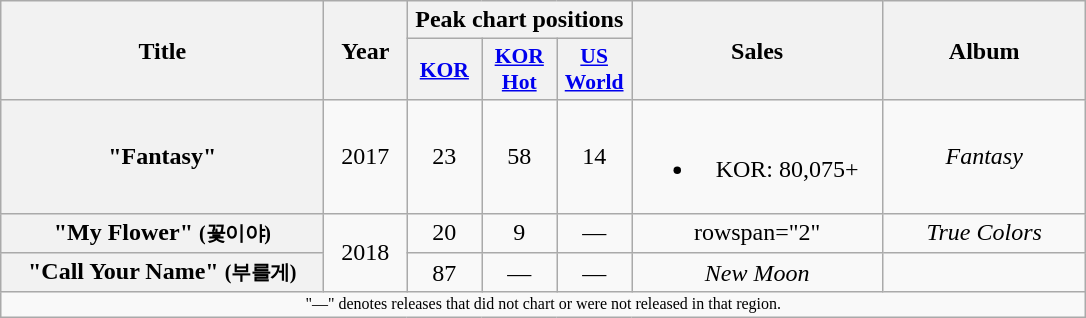<table class="wikitable plainrowheaders" style="text-align:center;">
<tr>
<th rowspan="2" scope="col" style="width:13em;">Title</th>
<th rowspan="2" scope="col" style="width:3em;">Year</th>
<th colspan="3" scope="col">Peak chart positions</th>
<th rowspan="2" scope="col" style="width:10em;">Sales</th>
<th rowspan="2" scope="col" style="width:8em;">Album</th>
</tr>
<tr>
<th scope="col" style="width:3em;font-size:90%;"><a href='#'>KOR</a><br></th>
<th scope="col" style="width:3em;font-size:90%;"><a href='#'>KOR Hot</a><br></th>
<th scope="col" style="width:3em;font-size:90%;"><a href='#'>US<br>World</a><br></th>
</tr>
<tr>
<th scope="row">"Fantasy"</th>
<td>2017</td>
<td>23</td>
<td>58</td>
<td>14</td>
<td><br><ul><li>KOR: 80,075+</li></ul></td>
<td><em>Fantasy</em></td>
</tr>
<tr>
<th scope="row">"My Flower" <small>(꽃이야)</small></th>
<td rowspan="2">2018</td>
<td>20</td>
<td>9</td>
<td>—</td>
<td>rowspan="2" </td>
<td><em>True Colors</em></td>
</tr>
<tr>
<th scope="row">"Call Your Name" <small>(부를게)</small></th>
<td>87</td>
<td>—</td>
<td>—</td>
<td><em>New Moon</em></td>
</tr>
<tr>
<td colspan="7" style="font-size:8pt;">"—" denotes releases that did not chart or were not released in that region.</td>
</tr>
</table>
